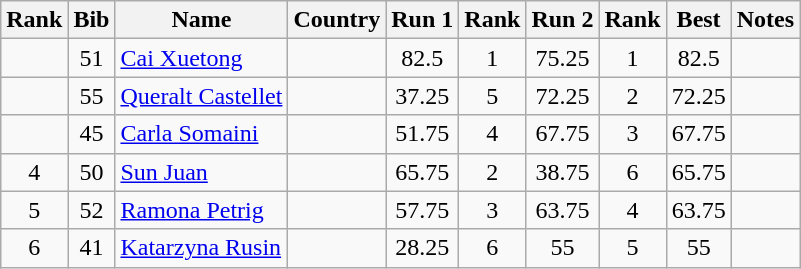<table class="wikitable sortable" style="text-align:center">
<tr>
<th>Rank</th>
<th>Bib</th>
<th>Name</th>
<th>Country</th>
<th>Run 1</th>
<th>Rank</th>
<th>Run 2</th>
<th>Rank</th>
<th>Best</th>
<th>Notes</th>
</tr>
<tr>
<td></td>
<td>51</td>
<td align=left><a href='#'>Cai Xuetong</a></td>
<td align=left></td>
<td>82.5</td>
<td>1</td>
<td>75.25</td>
<td>1</td>
<td>82.5</td>
<td></td>
</tr>
<tr>
<td></td>
<td>55</td>
<td align=left><a href='#'>Queralt Castellet</a></td>
<td align=left></td>
<td>37.25</td>
<td>5</td>
<td>72.25</td>
<td>2</td>
<td>72.25</td>
<td></td>
</tr>
<tr>
<td></td>
<td>45</td>
<td align=left><a href='#'>Carla Somaini</a></td>
<td align=left></td>
<td>51.75</td>
<td>4</td>
<td>67.75</td>
<td>3</td>
<td>67.75</td>
<td></td>
</tr>
<tr>
<td>4</td>
<td>50</td>
<td align=left><a href='#'>Sun Juan</a></td>
<td align=left></td>
<td>65.75</td>
<td>2</td>
<td>38.75</td>
<td>6</td>
<td>65.75</td>
<td></td>
</tr>
<tr>
<td>5</td>
<td>52</td>
<td align=left><a href='#'>Ramona Petrig</a></td>
<td align=left></td>
<td>57.75</td>
<td>3</td>
<td>63.75</td>
<td>4</td>
<td>63.75</td>
<td></td>
</tr>
<tr>
<td>6</td>
<td>41</td>
<td align=left><a href='#'>Katarzyna Rusin</a></td>
<td align=left></td>
<td>28.25</td>
<td>6</td>
<td>55</td>
<td>5</td>
<td>55</td>
<td></td>
</tr>
</table>
